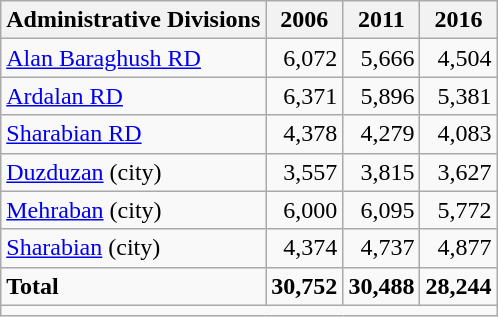<table class="wikitable">
<tr>
<th>Administrative Divisions</th>
<th>2006</th>
<th>2011</th>
<th>2016</th>
</tr>
<tr>
<td><a href='#'>Alan Baraghush RD</a></td>
<td style="text-align: right;">6,072</td>
<td style="text-align: right;">5,666</td>
<td style="text-align: right;">4,504</td>
</tr>
<tr>
<td><a href='#'>Ardalan RD</a></td>
<td style="text-align: right;">6,371</td>
<td style="text-align: right;">5,896</td>
<td style="text-align: right;">5,381</td>
</tr>
<tr>
<td><a href='#'>Sharabian RD</a></td>
<td style="text-align: right;">4,378</td>
<td style="text-align: right;">4,279</td>
<td style="text-align: right;">4,083</td>
</tr>
<tr>
<td><a href='#'>Duzduzan</a> (city)</td>
<td style="text-align: right;">3,557</td>
<td style="text-align: right;">3,815</td>
<td style="text-align: right;">3,627</td>
</tr>
<tr>
<td><a href='#'>Mehraban</a> (city)</td>
<td style="text-align: right;">6,000</td>
<td style="text-align: right;">6,095</td>
<td style="text-align: right;">5,772</td>
</tr>
<tr>
<td><a href='#'>Sharabian</a> (city)</td>
<td style="text-align: right;">4,374</td>
<td style="text-align: right;">4,737</td>
<td style="text-align: right;">4,877</td>
</tr>
<tr>
<td><strong>Total</strong></td>
<td style="text-align: right;"><strong>30,752</strong></td>
<td style="text-align: right;"><strong>30,488</strong></td>
<td style="text-align: right;"><strong>28,244</strong></td>
</tr>
<tr>
<td colspan=4></td>
</tr>
</table>
